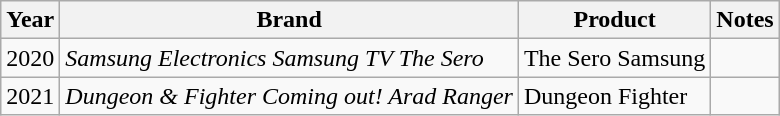<table class="wikitable sortable">
<tr>
<th>Year</th>
<th>Brand</th>
<th>Product</th>
<th>Notes</th>
</tr>
<tr>
<td>2020</td>
<td><em>Samsung Electronics Samsung TV The Sero</em></td>
<td>The Sero Samsung</td>
<td></td>
</tr>
<tr>
<td>2021</td>
<td><em>Dungeon & Fighter Coming out! Arad Ranger</em></td>
<td>Dungeon Fighter</td>
<td></td>
</tr>
</table>
